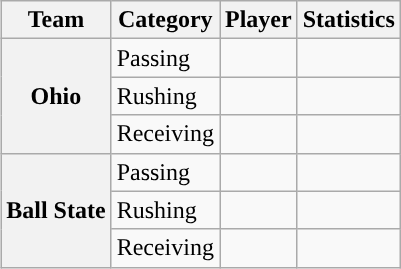<table class="wikitable" style="float:right">
<tr>
<th>Team</th>
<th>Category</th>
<th>Player</th>
<th>Statistics</th>
</tr>
<tr>
<th rowspan=3>Ohio</th>
<td>Passing</td>
<td></td>
<td></td>
</tr>
<tr>
<td>Rushing</td>
<td></td>
<td></td>
</tr>
<tr>
<td>Receiving</td>
<td></td>
<td></td>
</tr>
<tr>
<th rowspan=3>Ball State</th>
<td>Passing</td>
<td></td>
<td></td>
</tr>
<tr>
<td>Rushing</td>
<td></td>
<td></td>
</tr>
<tr>
<td>Receiving</td>
<td></td>
<td></td>
</tr>
</table>
